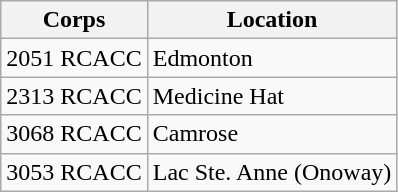<table class="wikitable">
<tr>
<th>Corps</th>
<th>Location</th>
</tr>
<tr>
<td>2051 RCACC</td>
<td>Edmonton</td>
</tr>
<tr>
<td>2313 RCACC</td>
<td>Medicine Hat</td>
</tr>
<tr>
<td>3068 RCACC</td>
<td>Camrose</td>
</tr>
<tr>
<td>3053 RCACC</td>
<td>Lac Ste. Anne (Onoway)</td>
</tr>
</table>
